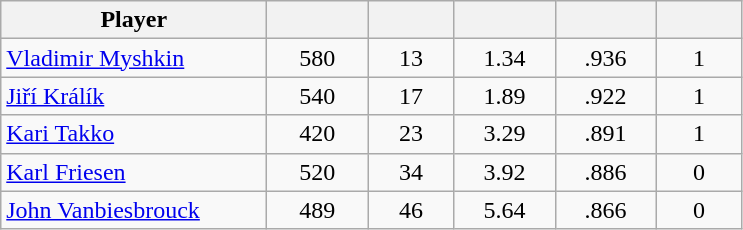<table class="wikitable sortable" style="text-align:center;">
<tr>
<th style="width:170px;">Player</th>
<th style="width:60px;"></th>
<th style="width:50px;"></th>
<th style="width:60px;"></th>
<th style="width:60px;"></th>
<th style="width:50px;"></th>
</tr>
<tr>
<td style="text-align:left;"> <a href='#'>Vladimir Myshkin</a></td>
<td>580</td>
<td>13</td>
<td>1.34</td>
<td>.936</td>
<td>1</td>
</tr>
<tr>
<td style="text-align:left;"> <a href='#'>Jiří Králík</a></td>
<td>540</td>
<td>17</td>
<td>1.89</td>
<td>.922</td>
<td>1</td>
</tr>
<tr>
<td style="text-align:left;"> <a href='#'>Kari Takko</a></td>
<td>420</td>
<td>23</td>
<td>3.29</td>
<td>.891</td>
<td>1</td>
</tr>
<tr>
<td style="text-align:left;"> <a href='#'>Karl Friesen</a></td>
<td>520</td>
<td>34</td>
<td>3.92</td>
<td>.886</td>
<td>0</td>
</tr>
<tr>
<td style="text-align:left;"> <a href='#'>John Vanbiesbrouck</a></td>
<td>489</td>
<td>46</td>
<td>5.64</td>
<td>.866</td>
<td>0</td>
</tr>
</table>
